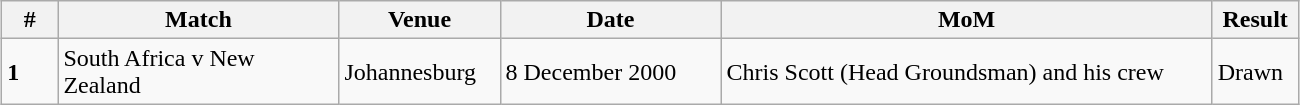<table class="wikitable"  style="font-size:100%; margin:auto;"  width:"100%">
<tr>
<th style="width:30px;">#</th>
<th style="width:180px;">Match</th>
<th style="width:100px;">Venue</th>
<th style="width:140px;">Date</th>
<th style="width:320px;">MoM</th>
<th style="width:50px;">Result</th>
</tr>
<tr>
<td><strong>1</strong></td>
<td>South Africa v New Zealand</td>
<td>Johannesburg</td>
<td>8 December 2000</td>
<td>Chris Scott (Head Groundsman) and his crew</td>
<td>Drawn</td>
</tr>
</table>
